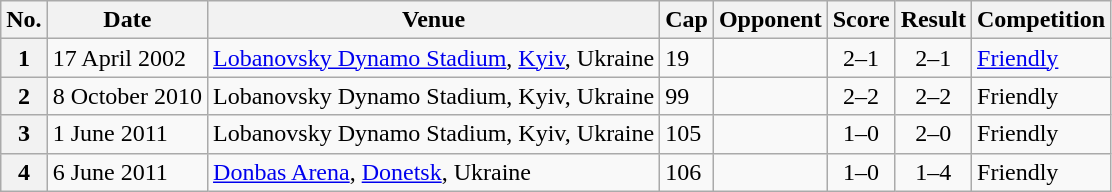<table class="wikitable sortable plainrowheaders">
<tr>
<th scope=col>No.</th>
<th scope=col data-sort-type=date>Date</th>
<th scope=col>Venue</th>
<th scope=col>Cap</th>
<th scope=col>Opponent</th>
<th scope=col>Score</th>
<th scope=col>Result</th>
<th scope=col>Competition</th>
</tr>
<tr>
<th scope=row>1</th>
<td>17 April 2002</td>
<td><a href='#'>Lobanovsky Dynamo Stadium</a>, <a href='#'>Kyiv</a>, Ukraine</td>
<td>19</td>
<td></td>
<td align=center>2–1</td>
<td align=center>2–1</td>
<td><a href='#'>Friendly</a></td>
</tr>
<tr>
<th scope=row>2</th>
<td>8 October 2010</td>
<td>Lobanovsky Dynamo Stadium, Kyiv, Ukraine</td>
<td>99</td>
<td></td>
<td align=center>2–2</td>
<td align=center>2–2</td>
<td>Friendly</td>
</tr>
<tr>
<th scope=row>3</th>
<td>1 June 2011</td>
<td>Lobanovsky Dynamo Stadium, Kyiv, Ukraine</td>
<td>105</td>
<td></td>
<td align=center>1–0</td>
<td align=center>2–0</td>
<td>Friendly</td>
</tr>
<tr>
<th scope=row>4</th>
<td>6 June 2011</td>
<td><a href='#'>Donbas Arena</a>, <a href='#'>Donetsk</a>, Ukraine</td>
<td>106</td>
<td></td>
<td align=center>1–0</td>
<td align=center>1–4</td>
<td>Friendly</td>
</tr>
</table>
